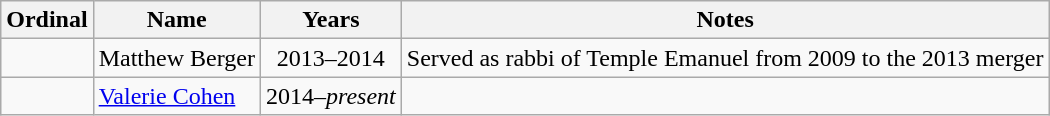<table class="wikitable sortable" border="1">
<tr style="white-space:nowrap;">
<th>Ordinal</th>
<th>Name</th>
<th>Years</th>
<th>Notes</th>
</tr>
<tr>
<td align=center></td>
<td>Matthew Berger</td>
<td align=center>2013–2014</td>
<td>Served as rabbi of Temple Emanuel from 2009 to the 2013 merger</td>
</tr>
<tr>
<td align=center></td>
<td><a href='#'>Valerie Cohen</a></td>
<td align=center>2014–<em>present</em></td>
<td></td>
</tr>
</table>
